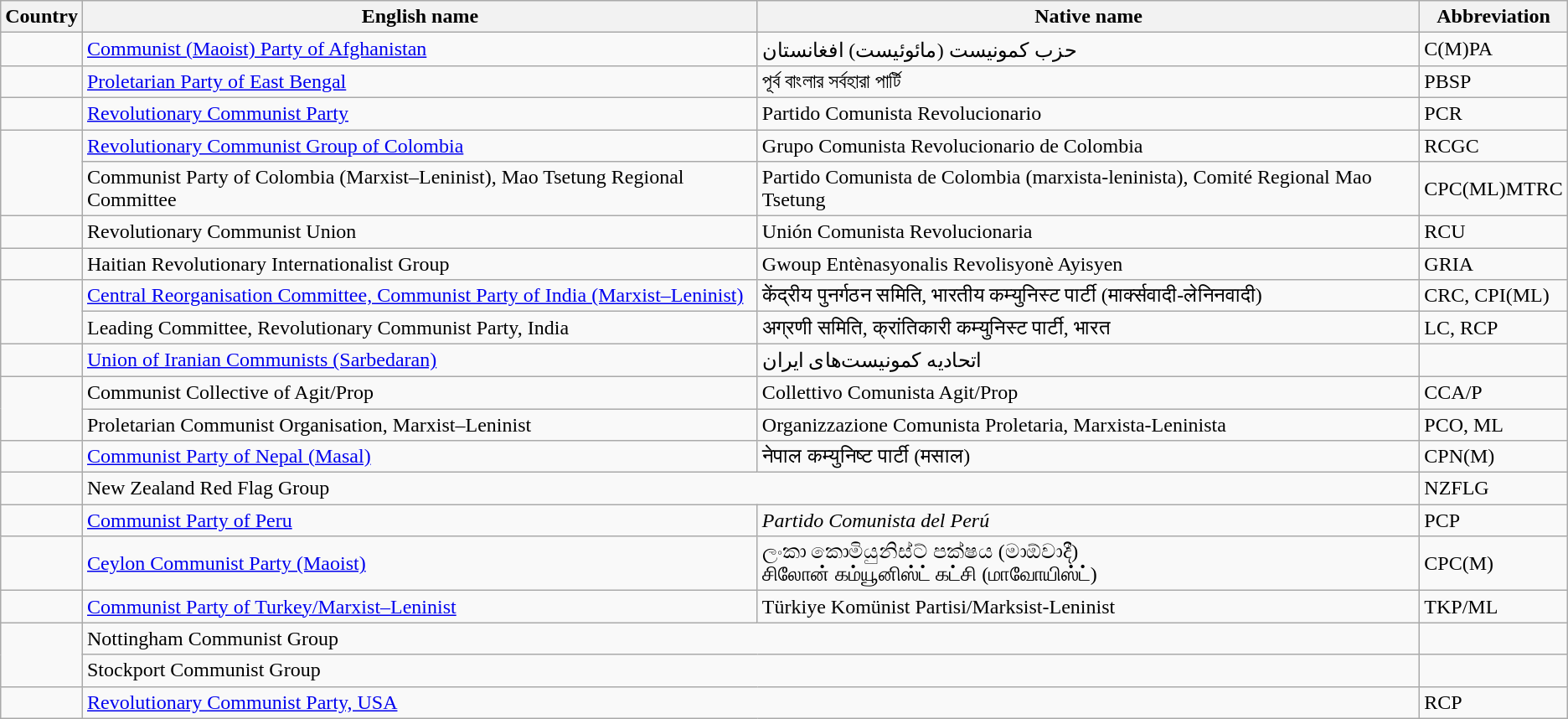<table class="wikitable sortable">
<tr>
<th>Country</th>
<th>English name</th>
<th>Native name</th>
<th>Abbreviation</th>
</tr>
<tr>
<td></td>
<td><a href='#'>Communist (Maoist) Party of Afghanistan</a></td>
<td>حزب كمونيست (مائوئيست) افغانستان</td>
<td>C(M)PA</td>
</tr>
<tr>
<td></td>
<td><a href='#'>Proletarian Party of East Bengal</a></td>
<td>পূর্ব বাংলার সর্বহারা পার্টি</td>
<td>PBSP</td>
</tr>
<tr>
<td></td>
<td><a href='#'>Revolutionary Communist Party</a></td>
<td>Partido Comunista Revolucionario</td>
<td>PCR</td>
</tr>
<tr>
<td rowspan="2"></td>
<td><a href='#'>Revolutionary Communist Group of Colombia</a></td>
<td>Grupo Comunista Revolucionario de Colombia</td>
<td>RCGC</td>
</tr>
<tr>
<td>Communist Party of Colombia (Marxist–Leninist), Mao Tsetung Regional Committee</td>
<td>Partido Comunista de Colombia (marxista-leninista), Comité Regional Mao Tsetung</td>
<td>CPC(ML)MTRC</td>
</tr>
<tr>
<td></td>
<td>Revolutionary Communist Union</td>
<td>Unión Comunista Revolucionaria</td>
<td>RCU</td>
</tr>
<tr>
<td></td>
<td>Haitian Revolutionary Internationalist Group</td>
<td>Gwoup Entènasyonalis Revolisyonè Ayisyen</td>
<td>GRIA</td>
</tr>
<tr>
<td rowspan="2"></td>
<td><a href='#'>Central Reorganisation Committee, Communist Party of India (Marxist–Leninist)</a></td>
<td>केंद्रीय पुनर्गठन समिति, भारतीय कम्युनिस्ट पार्टी (मार्क्सवादी-लेनिनवादी)</td>
<td>CRC, CPI(ML)</td>
</tr>
<tr>
<td>Leading Committee, Revolutionary Communist Party, India</td>
<td>अग्रणी समिति, क्रांतिकारी कम्युनिस्ट पार्टी, भारत</td>
<td>LC, RCP</td>
</tr>
<tr>
<td></td>
<td><a href='#'>Union of Iranian Communists (Sarbedaran)</a></td>
<td>اتحادیه کمونیست‌های ایران</td>
<td></td>
</tr>
<tr>
<td rowspan="2"></td>
<td>Communist Collective of Agit/Prop</td>
<td>Collettivo Comunista Agit/Prop</td>
<td>CCA/P</td>
</tr>
<tr>
<td>Proletarian Communist Organisation, Marxist–Leninist</td>
<td>Organizzazione Comunista Proletaria, Marxista-Leninista</td>
<td>PCO, ML</td>
</tr>
<tr>
<td></td>
<td><a href='#'>Communist Party of Nepal (Masal)</a></td>
<td>नेपाल कम्युनिष्ट पार्टी (मसाल)</td>
<td>CPN(M)</td>
</tr>
<tr>
<td></td>
<td colspan="2">New Zealand Red Flag Group</td>
<td>NZFLG</td>
</tr>
<tr>
<td></td>
<td><a href='#'>Communist Party of Peru</a></td>
<td><em>Partido Comunista del Perú</em></td>
<td>PCP</td>
</tr>
<tr>
<td></td>
<td><a href='#'>Ceylon Communist Party (Maoist)</a></td>
<td>ලංකා කොමියුනිස්ට් පක්ෂය (මාඕවාදී)<br>சிலோன் கம்யூனிஸ்ட் கட்சி (மாவோயிஸ்ட்)</td>
<td>CPC(M)</td>
</tr>
<tr>
<td></td>
<td><a href='#'>Communist Party of Turkey/Marxist–Leninist</a></td>
<td>Türkiye Komünist Partisi/Marksist-Leninist</td>
<td>TKP/ML</td>
</tr>
<tr>
<td rowspan="2"></td>
<td colspan="2">Nottingham Communist Group</td>
<td></td>
</tr>
<tr>
<td colspan="2">Stockport Communist Group</td>
<td></td>
</tr>
<tr>
<td></td>
<td colspan="2"><a href='#'>Revolutionary Communist Party, USA</a></td>
<td>RCP</td>
</tr>
</table>
